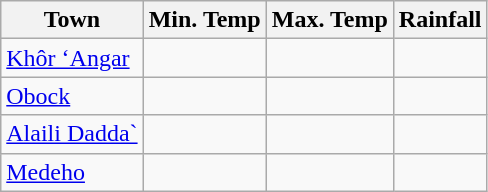<table class="wikitable">
<tr>
<th>Town</th>
<th>Min. Temp</th>
<th>Max. Temp</th>
<th>Rainfall</th>
</tr>
<tr>
<td><a href='#'>Khôr ‘Angar</a></td>
<td align=center></td>
<td align=center></td>
<td align=center></td>
</tr>
<tr>
<td><a href='#'>Obock</a></td>
<td align=center></td>
<td align=center></td>
<td align=center></td>
</tr>
<tr>
<td><a href='#'>Alaili Dadda`</a></td>
<td align=center></td>
<td align=center></td>
<td align=center></td>
</tr>
<tr>
<td><a href='#'>Medeho</a></td>
<td align=center></td>
<td align=center></td>
<td align=center></td>
</tr>
</table>
